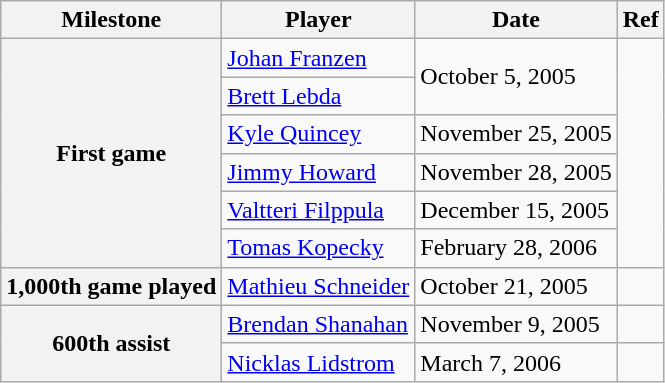<table class="wikitable">
<tr>
<th scope="col">Milestone</th>
<th scope="col">Player</th>
<th scope="col">Date</th>
<th scope="col">Ref</th>
</tr>
<tr>
<th rowspan=6>First game</th>
<td><a href='#'>Johan Franzen</a></td>
<td rowspan=2>October 5, 2005</td>
<td rowspan=6></td>
</tr>
<tr>
<td><a href='#'>Brett Lebda</a></td>
</tr>
<tr>
<td><a href='#'>Kyle Quincey</a></td>
<td>November 25, 2005</td>
</tr>
<tr>
<td><a href='#'>Jimmy Howard</a></td>
<td>November 28, 2005</td>
</tr>
<tr>
<td><a href='#'>Valtteri Filppula</a></td>
<td>December 15, 2005</td>
</tr>
<tr>
<td><a href='#'>Tomas Kopecky</a></td>
<td>February 28, 2006</td>
</tr>
<tr>
<th>1,000th game played</th>
<td><a href='#'>Mathieu Schneider</a></td>
<td>October 21, 2005</td>
<td></td>
</tr>
<tr>
<th rowspan=2>600th assist</th>
<td><a href='#'>Brendan Shanahan</a></td>
<td>November 9, 2005</td>
<td></td>
</tr>
<tr>
<td><a href='#'>Nicklas Lidstrom</a></td>
<td>March 7, 2006</td>
<td></td>
</tr>
</table>
